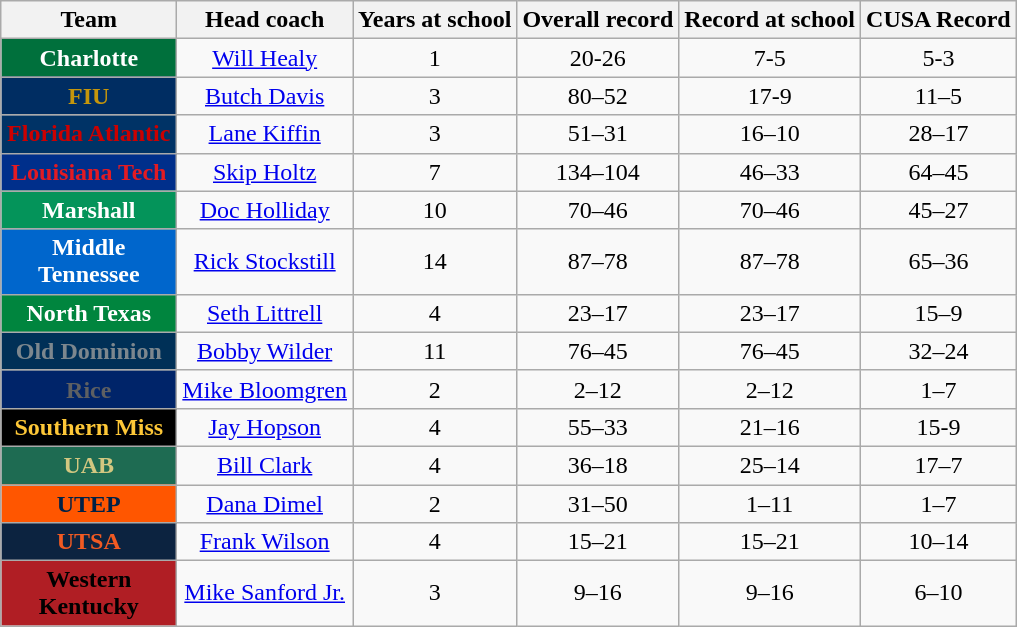<table class="wikitable sortable" style="text-align: center;">
<tr>
<th width="110">Team</th>
<th>Head coach</th>
<th>Years at school</th>
<th>Overall record</th>
<th>Record at school</th>
<th>CUSA Record</th>
</tr>
<tr>
<th style="background:#00703C; color:#FFFFFF;">Charlotte</th>
<td><a href='#'>Will Healy</a></td>
<td>1</td>
<td>20-26</td>
<td>7-5</td>
<td>5-3</td>
</tr>
<tr>
<th style="background:#002d62; color:#c5960c;">FIU</th>
<td><a href='#'>Butch Davis</a></td>
<td>3</td>
<td>80–52</td>
<td>17-9</td>
<td>11–5</td>
</tr>
<tr>
<th style="background:#003366; color:#CC0000;">Florida Atlantic</th>
<td><a href='#'>Lane Kiffin</a></td>
<td>3</td>
<td>51–31</td>
<td>16–10</td>
<td>28–17</td>
</tr>
<tr>
<th style="background:#002F8B; color:#E31B23;">Louisiana Tech</th>
<td><a href='#'>Skip Holtz</a></td>
<td>7</td>
<td>134–104</td>
<td>46–33</td>
<td>64–45</td>
</tr>
<tr>
<th style="background:#04945a; color:#FFFFFF;">Marshall</th>
<td><a href='#'>Doc Holliday</a></td>
<td>10</td>
<td>70–46</td>
<td>70–46</td>
<td>45–27</td>
</tr>
<tr>
<th style="background:#0066CC; color:#ffffff;">Middle Tennessee</th>
<td><a href='#'>Rick Stockstill</a></td>
<td>14</td>
<td>87–78</td>
<td>87–78</td>
<td>65–36</td>
</tr>
<tr>
<th style="background:#00853E; color:#FFFFFF;">North Texas</th>
<td><a href='#'>Seth Littrell</a></td>
<td>4</td>
<td>23–17</td>
<td>23–17</td>
<td>15–9</td>
</tr>
<tr>
<th style="background:#003057; color:#7c878e;">Old Dominion</th>
<td><a href='#'>Bobby Wilder</a></td>
<td>11</td>
<td>76–45</td>
<td>76–45</td>
<td>32–24</td>
</tr>
<tr>
<th style="background:#002469; color:#5e6062;">Rice</th>
<td><a href='#'>Mike Bloomgren</a></td>
<td>2</td>
<td>2–12</td>
<td>2–12</td>
<td>1–7</td>
</tr>
<tr>
<th style="background:#000000; color:#FDC737;">Southern Miss</th>
<td><a href='#'>Jay Hopson</a></td>
<td>4</td>
<td>55–33</td>
<td>21–16</td>
<td>15-9</td>
</tr>
<tr>
<th style="background:#1E6B52; color:#d2c780;">UAB</th>
<td><a href='#'>Bill Clark</a></td>
<td>4</td>
<td>36–18</td>
<td>25–14</td>
<td>17–7</td>
</tr>
<tr>
<th style="background:#ff5600; color:#002147;">UTEP</th>
<td><a href='#'>Dana Dimel</a></td>
<td>2</td>
<td>31–50</td>
<td>1–11</td>
<td>1–7</td>
</tr>
<tr>
<th style="background:#0c2340; color:#f15a22;">UTSA</th>
<td><a href='#'>Frank Wilson</a></td>
<td>4</td>
<td>15–21</td>
<td>15–21</td>
<td>10–14</td>
</tr>
<tr>
<th style="background:#B01E24; color#FFFFFF;">Western Kentucky</th>
<td><a href='#'>Mike Sanford Jr.</a></td>
<td>3</td>
<td>9–16</td>
<td>9–16</td>
<td>6–10</td>
</tr>
</table>
